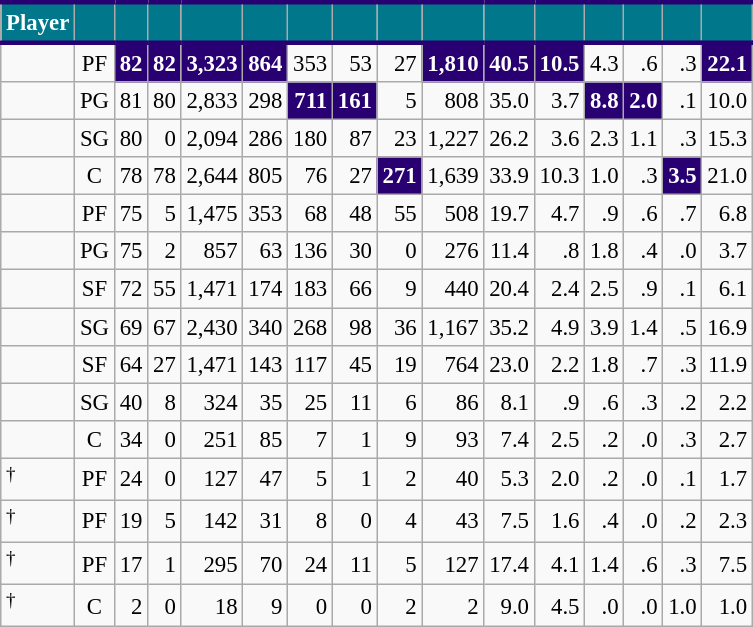<table class="wikitable sortable" style="font-size: 95%; text-align:right;">
<tr>
<th style="background:#00778B; color:#FFFFFF; border-top:#280071 3px solid; border-bottom:#280071 3px solid;">Player</th>
<th style="background:#00778B; color:#FFFFFF; border-top:#280071 3px solid; border-bottom:#280071 3px solid;"></th>
<th style="background:#00778B; color:#FFFFFF; border-top:#280071 3px solid; border-bottom:#280071 3px solid;"></th>
<th style="background:#00778B; color:#FFFFFF; border-top:#280071 3px solid; border-bottom:#280071 3px solid;"></th>
<th style="background:#00778B; color:#FFFFFF; border-top:#280071 3px solid; border-bottom:#280071 3px solid;"></th>
<th style="background:#00778B; color:#FFFFFF; border-top:#280071 3px solid; border-bottom:#280071 3px solid;"></th>
<th style="background:#00778B; color:#FFFFFF; border-top:#280071 3px solid; border-bottom:#280071 3px solid;"></th>
<th style="background:#00778B; color:#FFFFFF; border-top:#280071 3px solid; border-bottom:#280071 3px solid;"></th>
<th style="background:#00778B; color:#FFFFFF; border-top:#280071 3px solid; border-bottom:#280071 3px solid;"></th>
<th style="background:#00778B; color:#FFFFFF; border-top:#280071 3px solid; border-bottom:#280071 3px solid;"></th>
<th style="background:#00778B; color:#FFFFFF; border-top:#280071 3px solid; border-bottom:#280071 3px solid;"></th>
<th style="background:#00778B; color:#FFFFFF; border-top:#280071 3px solid; border-bottom:#280071 3px solid;"></th>
<th style="background:#00778B; color:#FFFFFF; border-top:#280071 3px solid; border-bottom:#280071 3px solid;"></th>
<th style="background:#00778B; color:#FFFFFF; border-top:#280071 3px solid; border-bottom:#280071 3px solid;"></th>
<th style="background:#00778B; color:#FFFFFF; border-top:#280071 3px solid; border-bottom:#280071 3px solid;"></th>
<th style="background:#00778B; color:#FFFFFF; border-top:#280071 3px solid; border-bottom:#280071 3px solid;"></th>
</tr>
<tr>
<td style="text-align:left;"></td>
<td style="text-align:center;">PF</td>
<td style="background:#280071; color:#FFFFFF;"><strong>82</strong></td>
<td style="background:#280071; color:#FFFFFF;"><strong>82</strong></td>
<td style="background:#280071; color:#FFFFFF;"><strong>3,323</strong></td>
<td style="background:#280071; color:#FFFFFF;"><strong>864</strong></td>
<td>353</td>
<td>53</td>
<td>27</td>
<td style="background:#280071; color:#FFFFFF;"><strong>1,810</strong></td>
<td style="background:#280071; color:#FFFFFF;"><strong>40.5</strong></td>
<td style="background:#280071; color:#FFFFFF;"><strong>10.5</strong></td>
<td>4.3</td>
<td>.6</td>
<td>.3</td>
<td style="background:#280071; color:#FFFFFF;"><strong>22.1</strong></td>
</tr>
<tr>
<td style="text-align:left;"></td>
<td style="text-align:center;">PG</td>
<td>81</td>
<td>80</td>
<td>2,833</td>
<td>298</td>
<td style="background:#280071; color:#FFFFFF;"><strong>711</strong></td>
<td style="background:#280071; color:#FFFFFF;"><strong>161</strong></td>
<td>5</td>
<td>808</td>
<td>35.0</td>
<td>3.7</td>
<td style="background:#280071; color:#FFFFFF;"><strong>8.8</strong></td>
<td style="background:#280071; color:#FFFFFF;"><strong>2.0</strong></td>
<td>.1</td>
<td>10.0</td>
</tr>
<tr>
<td style="text-align:left;"></td>
<td style="text-align:center;">SG</td>
<td>80</td>
<td>0</td>
<td>2,094</td>
<td>286</td>
<td>180</td>
<td>87</td>
<td>23</td>
<td>1,227</td>
<td>26.2</td>
<td>3.6</td>
<td>2.3</td>
<td>1.1</td>
<td>.3</td>
<td>15.3</td>
</tr>
<tr>
<td style="text-align:left;"></td>
<td style="text-align:center;">C</td>
<td>78</td>
<td>78</td>
<td>2,644</td>
<td>805</td>
<td>76</td>
<td>27</td>
<td style="background:#280071; color:#FFFFFF;"><strong>271</strong></td>
<td>1,639</td>
<td>33.9</td>
<td>10.3</td>
<td>1.0</td>
<td>.3</td>
<td style="background:#280071; color:#FFFFFF;"><strong>3.5</strong></td>
<td>21.0</td>
</tr>
<tr>
<td style="text-align:left;"></td>
<td style="text-align:center;">PF</td>
<td>75</td>
<td>5</td>
<td>1,475</td>
<td>353</td>
<td>68</td>
<td>48</td>
<td>55</td>
<td>508</td>
<td>19.7</td>
<td>4.7</td>
<td>.9</td>
<td>.6</td>
<td>.7</td>
<td>6.8</td>
</tr>
<tr>
<td style="text-align:left;"></td>
<td style="text-align:center;">PG</td>
<td>75</td>
<td>2</td>
<td>857</td>
<td>63</td>
<td>136</td>
<td>30</td>
<td>0</td>
<td>276</td>
<td>11.4</td>
<td>.8</td>
<td>1.8</td>
<td>.4</td>
<td>.0</td>
<td>3.7</td>
</tr>
<tr>
<td style="text-align:left;"></td>
<td style="text-align:center;">SF</td>
<td>72</td>
<td>55</td>
<td>1,471</td>
<td>174</td>
<td>183</td>
<td>66</td>
<td>9</td>
<td>440</td>
<td>20.4</td>
<td>2.4</td>
<td>2.5</td>
<td>.9</td>
<td>.1</td>
<td>6.1</td>
</tr>
<tr>
<td style="text-align:left;"></td>
<td style="text-align:center;">SG</td>
<td>69</td>
<td>67</td>
<td>2,430</td>
<td>340</td>
<td>268</td>
<td>98</td>
<td>36</td>
<td>1,167</td>
<td>35.2</td>
<td>4.9</td>
<td>3.9</td>
<td>1.4</td>
<td>.5</td>
<td>16.9</td>
</tr>
<tr>
<td style="text-align:left;"></td>
<td style="text-align:center;">SF</td>
<td>64</td>
<td>27</td>
<td>1,471</td>
<td>143</td>
<td>117</td>
<td>45</td>
<td>19</td>
<td>764</td>
<td>23.0</td>
<td>2.2</td>
<td>1.8</td>
<td>.7</td>
<td>.3</td>
<td>11.9</td>
</tr>
<tr>
<td style="text-align:left;"></td>
<td style="text-align:center;">SG</td>
<td>40</td>
<td>8</td>
<td>324</td>
<td>35</td>
<td>25</td>
<td>11</td>
<td>6</td>
<td>86</td>
<td>8.1</td>
<td>.9</td>
<td>.6</td>
<td>.3</td>
<td>.2</td>
<td>2.2</td>
</tr>
<tr>
<td style="text-align:left;"></td>
<td style="text-align:center;">C</td>
<td>34</td>
<td>0</td>
<td>251</td>
<td>85</td>
<td>7</td>
<td>1</td>
<td>9</td>
<td>93</td>
<td>7.4</td>
<td>2.5</td>
<td>.2</td>
<td>.0</td>
<td>.3</td>
<td>2.7</td>
</tr>
<tr>
<td style="text-align:left;"><sup>†</sup></td>
<td style="text-align:center;">PF</td>
<td>24</td>
<td>0</td>
<td>127</td>
<td>47</td>
<td>5</td>
<td>1</td>
<td>2</td>
<td>40</td>
<td>5.3</td>
<td>2.0</td>
<td>.2</td>
<td>.0</td>
<td>.1</td>
<td>1.7</td>
</tr>
<tr>
<td style="text-align:left;"><sup>†</sup></td>
<td style="text-align:center;">PF</td>
<td>19</td>
<td>5</td>
<td>142</td>
<td>31</td>
<td>8</td>
<td>0</td>
<td>4</td>
<td>43</td>
<td>7.5</td>
<td>1.6</td>
<td>.4</td>
<td>.0</td>
<td>.2</td>
<td>2.3</td>
</tr>
<tr>
<td style="text-align:left;"><sup>†</sup></td>
<td style="text-align:center;">PF</td>
<td>17</td>
<td>1</td>
<td>295</td>
<td>70</td>
<td>24</td>
<td>11</td>
<td>5</td>
<td>127</td>
<td>17.4</td>
<td>4.1</td>
<td>1.4</td>
<td>.6</td>
<td>.3</td>
<td>7.5</td>
</tr>
<tr>
<td style="text-align:left;"><sup>†</sup></td>
<td style="text-align:center;">C</td>
<td>2</td>
<td>0</td>
<td>18</td>
<td>9</td>
<td>0</td>
<td>0</td>
<td>2</td>
<td>2</td>
<td>9.0</td>
<td>4.5</td>
<td>.0</td>
<td>.0</td>
<td>1.0</td>
<td>1.0</td>
</tr>
</table>
